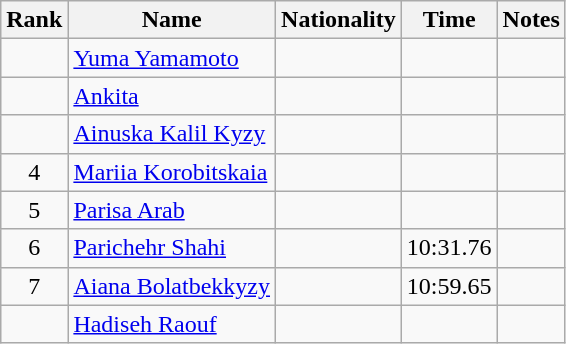<table class="wikitable sortable" style="text-align:center">
<tr>
<th>Rank</th>
<th>Name</th>
<th>Nationality</th>
<th>Time</th>
<th>Notes</th>
</tr>
<tr>
<td></td>
<td align=left><a href='#'>Yuma Yamamoto</a></td>
<td align=left></td>
<td></td>
<td></td>
</tr>
<tr>
<td></td>
<td align=left><a href='#'>Ankita</a></td>
<td align=left></td>
<td></td>
<td></td>
</tr>
<tr>
<td></td>
<td align=left><a href='#'>Ainuska Kalil Kyzy</a></td>
<td align=left></td>
<td></td>
<td></td>
</tr>
<tr>
<td>4</td>
<td align=left><a href='#'>Mariia Korobitskaia</a></td>
<td align=left></td>
<td></td>
<td></td>
</tr>
<tr>
<td>5</td>
<td align=left><a href='#'>Parisa Arab</a></td>
<td align=left></td>
<td></td>
<td></td>
</tr>
<tr>
<td>6</td>
<td align=left><a href='#'>Parichehr Shahi</a></td>
<td align=left></td>
<td>10:31.76</td>
<td></td>
</tr>
<tr>
<td>7</td>
<td align=left><a href='#'>Aiana Bolatbekkyzy</a></td>
<td align=left></td>
<td>10:59.65</td>
<td></td>
</tr>
<tr>
<td></td>
<td align=left><a href='#'>Hadiseh Raouf</a></td>
<td align=left></td>
<td></td>
<td></td>
</tr>
</table>
